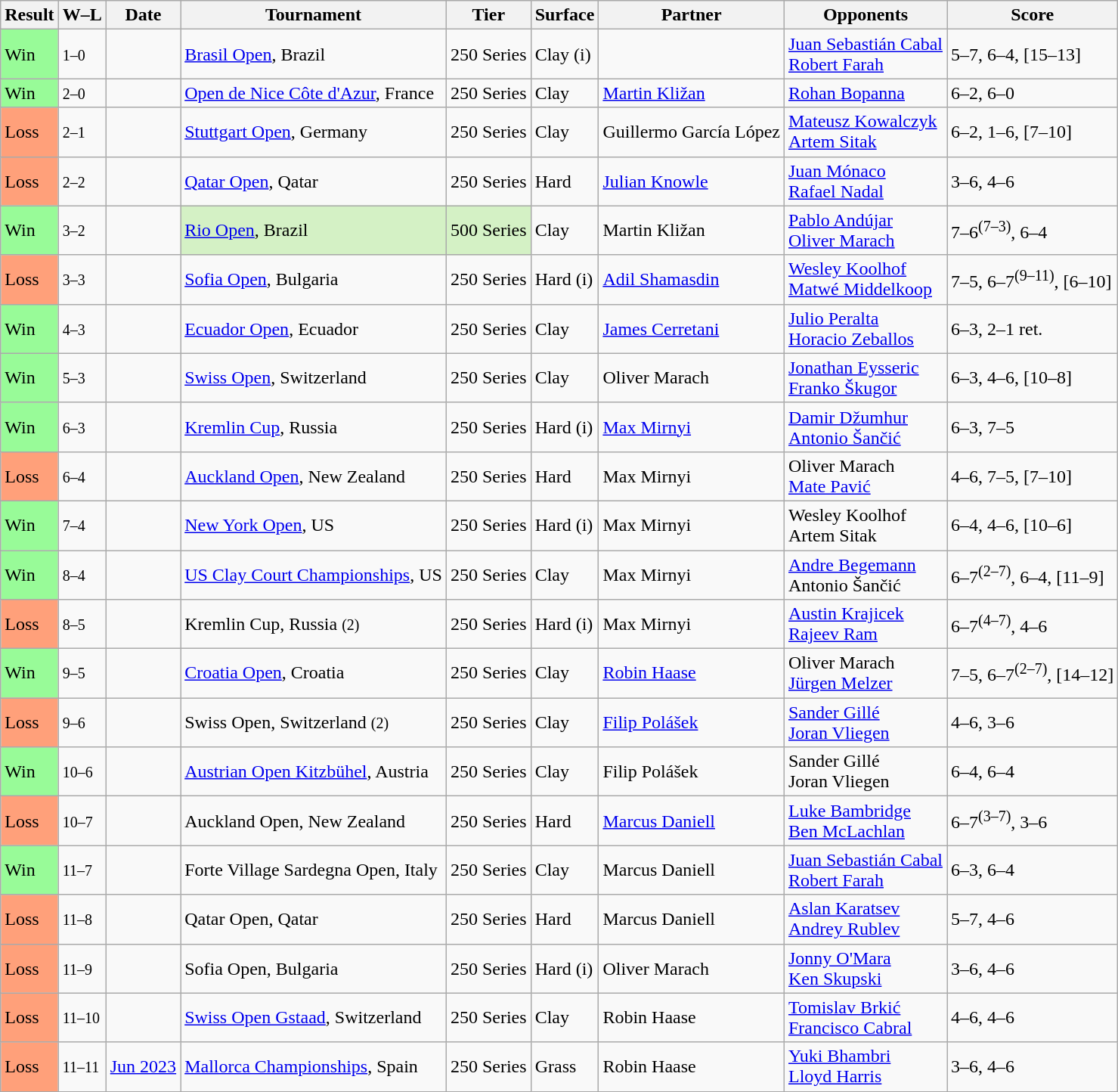<table class="sortable wikitable">
<tr>
<th>Result</th>
<th class="unsortable">W–L</th>
<th>Date</th>
<th>Tournament</th>
<th>Tier</th>
<th>Surface</th>
<th>Partner</th>
<th>Opponents</th>
<th class="unsortable">Score</th>
</tr>
<tr>
<td bgcolor=98FB98>Win</td>
<td><small>1–0</small></td>
<td><a href='#'></a></td>
<td><a href='#'>Brasil Open</a>, Brazil</td>
<td>250 Series</td>
<td>Clay (i)</td>
<td></td>
<td> <a href='#'>Juan Sebastián Cabal</a><br> <a href='#'>Robert Farah</a></td>
<td>5–7, 6–4, [15–13]</td>
</tr>
<tr>
<td bgcolor=98FB98>Win</td>
<td><small>2–0</small></td>
<td><a href='#'></a></td>
<td><a href='#'>Open de Nice Côte d'Azur</a>, France</td>
<td>250 Series</td>
<td>Clay</td>
<td> <a href='#'>Martin Kližan</a></td>
<td> <a href='#'>Rohan Bopanna</a><br></td>
<td>6–2, 6–0</td>
</tr>
<tr>
<td bgcolor=FFA07A>Loss</td>
<td><small>2–1</small></td>
<td><a href='#'></a></td>
<td><a href='#'>Stuttgart Open</a>, Germany</td>
<td>250 Series</td>
<td>Clay</td>
<td> Guillermo García López</td>
<td> <a href='#'>Mateusz Kowalczyk</a><br> <a href='#'>Artem Sitak</a></td>
<td>6–2, 1–6, [7–10]</td>
</tr>
<tr>
<td bgcolor=FFA07A>Loss</td>
<td><small>2–2</small></td>
<td><a href='#'></a></td>
<td><a href='#'>Qatar Open</a>, Qatar</td>
<td>250 Series</td>
<td>Hard</td>
<td> <a href='#'>Julian Knowle</a></td>
<td> <a href='#'>Juan Mónaco</a><br> <a href='#'>Rafael Nadal</a></td>
<td>3–6, 4–6</td>
</tr>
<tr>
<td bgcolor=98FB98>Win</td>
<td><small>3–2</small></td>
<td><a href='#'></a></td>
<td style="background:#D4F1C5;"><a href='#'>Rio Open</a>, Brazil</td>
<td style="background:#D4F1C5;">500 Series</td>
<td>Clay</td>
<td> Martin Kližan</td>
<td> <a href='#'>Pablo Andújar</a><br> <a href='#'>Oliver Marach</a></td>
<td>7–6<sup>(7–3)</sup>, 6–4</td>
</tr>
<tr>
<td bgcolor=FFA07A>Loss</td>
<td><small>3–3</small></td>
<td><a href='#'></a></td>
<td><a href='#'>Sofia Open</a>, Bulgaria</td>
<td>250 Series</td>
<td>Hard (i)</td>
<td> <a href='#'>Adil Shamasdin</a></td>
<td> <a href='#'>Wesley Koolhof</a><br> <a href='#'>Matwé Middelkoop</a></td>
<td>7–5, 6–7<sup>(9–11)</sup>, [6–10]</td>
</tr>
<tr>
<td bgcolor=98FB98>Win</td>
<td><small>4–3</small></td>
<td><a href='#'></a></td>
<td><a href='#'>Ecuador Open</a>, Ecuador</td>
<td>250 Series</td>
<td>Clay</td>
<td> <a href='#'>James Cerretani</a></td>
<td> <a href='#'>Julio Peralta</a><br> <a href='#'>Horacio Zeballos</a></td>
<td>6–3, 2–1 ret.</td>
</tr>
<tr>
<td bgcolor=98FB98>Win</td>
<td><small>5–3</small></td>
<td><a href='#'></a></td>
<td><a href='#'>Swiss Open</a>, Switzerland</td>
<td>250 Series</td>
<td>Clay</td>
<td> Oliver Marach</td>
<td> <a href='#'>Jonathan Eysseric</a><br> <a href='#'>Franko Škugor</a></td>
<td>6–3, 4–6, [10–8]</td>
</tr>
<tr>
<td bgcolor=98FB98>Win</td>
<td><small>6–3</small></td>
<td><a href='#'></a></td>
<td><a href='#'>Kremlin Cup</a>, Russia</td>
<td>250 Series</td>
<td>Hard (i)</td>
<td> <a href='#'>Max Mirnyi</a></td>
<td> <a href='#'>Damir Džumhur</a><br> <a href='#'>Antonio Šančić</a></td>
<td>6–3, 7–5</td>
</tr>
<tr>
<td bgcolor=FFA07A>Loss</td>
<td><small>6–4</small></td>
<td><a href='#'></a></td>
<td><a href='#'>Auckland Open</a>, New Zealand</td>
<td>250 Series</td>
<td>Hard</td>
<td> Max Mirnyi</td>
<td> Oliver Marach<br> <a href='#'>Mate Pavić</a></td>
<td>4–6, 7–5, [7–10]</td>
</tr>
<tr>
<td bgcolor=98FB98>Win</td>
<td><small>7–4</small></td>
<td><a href='#'></a></td>
<td><a href='#'>New York Open</a>, US</td>
<td>250 Series</td>
<td>Hard (i)</td>
<td> Max Mirnyi</td>
<td> Wesley Koolhof<br> Artem Sitak</td>
<td>6–4, 4–6, [10–6]</td>
</tr>
<tr>
<td bgcolor=98FB98>Win</td>
<td><small>8–4</small></td>
<td><a href='#'></a></td>
<td><a href='#'>US Clay Court Championships</a>, US</td>
<td>250 Series</td>
<td>Clay</td>
<td> Max Mirnyi</td>
<td> <a href='#'>Andre Begemann</a><br> Antonio Šančić</td>
<td>6–7<sup>(2–7)</sup>, 6–4, [11–9]</td>
</tr>
<tr>
<td bgcolor=FFA07A>Loss</td>
<td><small>8–5</small></td>
<td><a href='#'></a></td>
<td>Kremlin Cup, Russia <small>(2)</small></td>
<td>250 Series</td>
<td>Hard (i)</td>
<td> Max Mirnyi</td>
<td> <a href='#'>Austin Krajicek</a><br> <a href='#'>Rajeev Ram</a></td>
<td>6–7<sup>(4–7)</sup>, 4–6</td>
</tr>
<tr>
<td bgcolor=98FB98>Win</td>
<td><small>9–5</small></td>
<td><a href='#'></a></td>
<td><a href='#'>Croatia Open</a>, Croatia</td>
<td>250 Series</td>
<td>Clay</td>
<td> <a href='#'>Robin Haase</a></td>
<td> Oliver Marach<br> <a href='#'>Jürgen Melzer</a></td>
<td>7–5, 6–7<sup>(2–7)</sup>, [14–12]</td>
</tr>
<tr>
<td bgcolor=FFA07A>Loss</td>
<td><small>9–6</small></td>
<td><a href='#'></a></td>
<td>Swiss Open, Switzerland <small>(2)</small></td>
<td>250 Series</td>
<td>Clay</td>
<td> <a href='#'>Filip Polášek</a></td>
<td> <a href='#'>Sander Gillé</a><br> <a href='#'>Joran Vliegen</a></td>
<td>4–6, 3–6</td>
</tr>
<tr>
<td bgcolor=98FB98>Win</td>
<td><small>10–6</small></td>
<td><a href='#'></a></td>
<td><a href='#'>Austrian Open Kitzbühel</a>, Austria</td>
<td>250 Series</td>
<td>Clay</td>
<td> Filip Polášek</td>
<td> Sander Gillé<br> Joran Vliegen</td>
<td>6–4, 6–4</td>
</tr>
<tr>
<td bgcolor=FFA07A>Loss</td>
<td><small>10–7</small></td>
<td><a href='#'></a></td>
<td>Auckland Open, New Zealand</td>
<td>250 Series</td>
<td>Hard</td>
<td> <a href='#'>Marcus Daniell</a></td>
<td> <a href='#'>Luke Bambridge</a> <br> <a href='#'>Ben McLachlan</a></td>
<td>6–7<sup>(3–7)</sup>, 3–6</td>
</tr>
<tr>
<td bgcolor=98FB98>Win</td>
<td><small>11–7</small></td>
<td><a href='#'></a></td>
<td>Forte Village Sardegna Open, Italy</td>
<td>250 Series</td>
<td>Clay</td>
<td> Marcus Daniell</td>
<td> <a href='#'>Juan Sebastián Cabal</a><br> <a href='#'>Robert Farah</a></td>
<td>6–3, 6–4</td>
</tr>
<tr>
<td bgcolor=FFA07A>Loss</td>
<td><small>11–8</small></td>
<td><a href='#'></a></td>
<td>Qatar Open, Qatar</td>
<td>250 Series</td>
<td>Hard</td>
<td> Marcus Daniell</td>
<td> <a href='#'>Aslan Karatsev</a><br> <a href='#'>Andrey Rublev</a></td>
<td>5–7, 4–6</td>
</tr>
<tr>
<td bgcolor=FFA07A>Loss</td>
<td><small>11–9</small></td>
<td><a href='#'></a></td>
<td>Sofia Open, Bulgaria</td>
<td>250 Series</td>
<td>Hard (i)</td>
<td> Oliver Marach</td>
<td> <a href='#'>Jonny O'Mara</a><br> <a href='#'>Ken Skupski</a></td>
<td>3–6, 4–6</td>
</tr>
<tr>
<td bgcolor=FFA07A>Loss</td>
<td><small>11–10</small></td>
<td><a href='#'></a></td>
<td><a href='#'>Swiss Open Gstaad</a>, Switzerland</td>
<td>250 Series</td>
<td>Clay</td>
<td> Robin Haase</td>
<td> <a href='#'>Tomislav Brkić</a><br> <a href='#'>Francisco Cabral</a></td>
<td>4–6, 4–6</td>
</tr>
<tr>
<td bgcolor=FFA07A>Loss</td>
<td><small>11–11</small></td>
<td><a href='#'>Jun 2023</a></td>
<td><a href='#'>Mallorca Championships</a>, Spain</td>
<td>250 Series</td>
<td>Grass</td>
<td> Robin Haase</td>
<td> <a href='#'>Yuki Bhambri</a> <br>  <a href='#'>Lloyd Harris</a></td>
<td>3–6, 4–6</td>
</tr>
</table>
